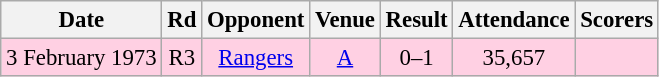<table class="wikitable sortable" style="font-size:95%; text-align:center">
<tr>
<th>Date</th>
<th>Rd</th>
<th>Opponent</th>
<th>Venue</th>
<th>Result</th>
<th>Attendance</th>
<th>Scorers</th>
</tr>
<tr bgcolor = "#ffd0e3">
<td>3 February 1973</td>
<td>R3</td>
<td><a href='#'>Rangers</a></td>
<td><a href='#'>A</a></td>
<td>0–1</td>
<td>35,657</td>
<td></td>
</tr>
</table>
